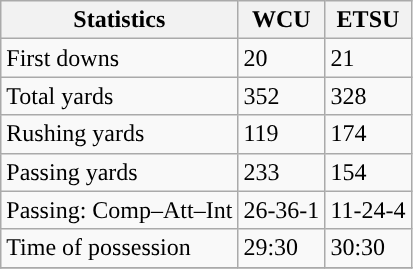<table class="wikitable" style="float: left;">
<tr>
<th>Statistics</th>
<th>WCU</th>
<th>ETSU</th>
</tr>
<tr>
<td>First downs</td>
<td>20</td>
<td>21</td>
</tr>
<tr>
<td>Total yards</td>
<td>352</td>
<td>328</td>
</tr>
<tr>
<td>Rushing yards</td>
<td>119</td>
<td>174</td>
</tr>
<tr>
<td>Passing yards</td>
<td>233</td>
<td>154</td>
</tr>
<tr>
<td>Passing: Comp–Att–Int</td>
<td>26-36-1</td>
<td>11-24-4</td>
</tr>
<tr>
<td>Time of possession</td>
<td>29:30</td>
<td>30:30</td>
</tr>
<tr>
</tr>
</table>
